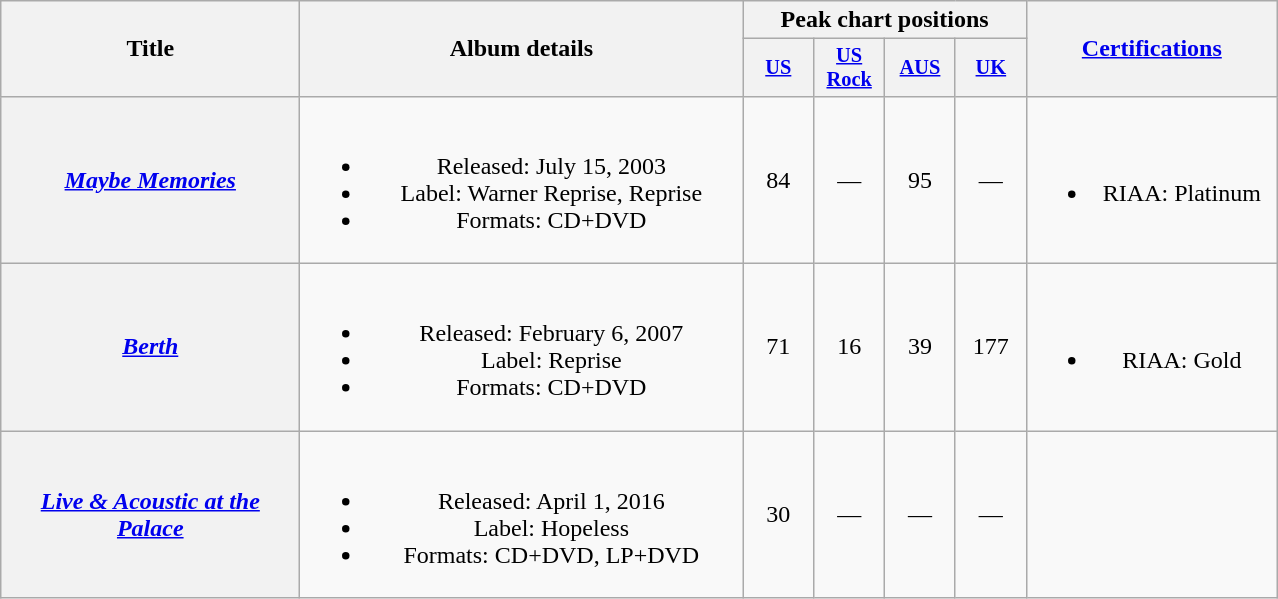<table class="wikitable plainrowheaders" style="text-align:center;">
<tr>
<th scope="col" rowspan="2" style="width:12em;">Title</th>
<th scope="col" rowspan="2" style="width:18em;">Album details</th>
<th scope="col" colspan="4">Peak chart positions</th>
<th scope="col" rowspan="2" style="width:10em;"><a href='#'>Certifications</a></th>
</tr>
<tr>
<th scope="col" style="width:3em;font-size:85%;"><a href='#'>US</a><br></th>
<th scope="col" style="width:3em;font-size:85%;"><a href='#'>US<br>Rock</a><br></th>
<th scope="col" style="width:3em;font-size:85%;"><a href='#'>AUS</a><br></th>
<th scope="col" style="width:3em;font-size:85%;"><a href='#'>UK</a><br></th>
</tr>
<tr>
<th scope="row"><em><a href='#'>Maybe Memories</a></em></th>
<td><br><ul><li>Released: July 15, 2003 </li><li>Label: Warner Reprise, Reprise</li><li>Formats: CD+DVD</li></ul></td>
<td>84</td>
<td>—</td>
<td>95</td>
<td>—</td>
<td><br><ul><li>RIAA: Platinum</li></ul></td>
</tr>
<tr>
<th scope="row"><em><a href='#'>Berth</a></em></th>
<td><br><ul><li>Released: February 6, 2007 </li><li>Label: Reprise</li><li>Formats: CD+DVD</li></ul></td>
<td>71</td>
<td>16</td>
<td>39</td>
<td>177</td>
<td><br><ul><li>RIAA: Gold</li></ul></td>
</tr>
<tr>
<th scope="row"><em><a href='#'>Live & Acoustic at the Palace</a></em></th>
<td><br><ul><li>Released: April 1, 2016 </li><li>Label: Hopeless</li><li>Formats: CD+DVD, LP+DVD</li></ul></td>
<td>30</td>
<td>—</td>
<td>—</td>
<td>—</td>
<td></td>
</tr>
</table>
